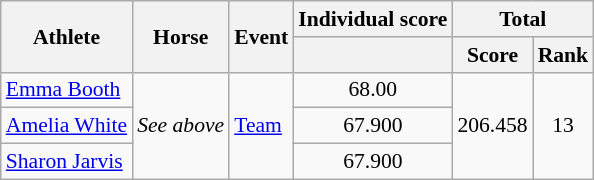<table class=wikitable style="font-size:90%">
<tr>
<th rowspan="2">Athlete</th>
<th rowspan="2">Horse</th>
<th rowspan="2">Event</th>
<th colspan="1">Individual score</th>
<th colspan="2">Total</th>
</tr>
<tr>
<th></th>
<th>Score</th>
<th>Rank</th>
</tr>
<tr align=center>
<td align=left><a href='#'>Emma Booth</a></td>
<td align=left rowspan=4><em>See above</em></td>
<td align=left rowspan=4><a href='#'>Team</a></td>
<td>68.00</td>
<td rowspan="4">206.458</td>
<td rowspan="4">13</td>
</tr>
<tr align=center>
<td align=left><a href='#'>Amelia White</a></td>
<td>67.900</td>
</tr>
<tr align=center>
<td align=left><a href='#'>Sharon Jarvis</a></td>
<td>67.900</td>
</tr>
</table>
